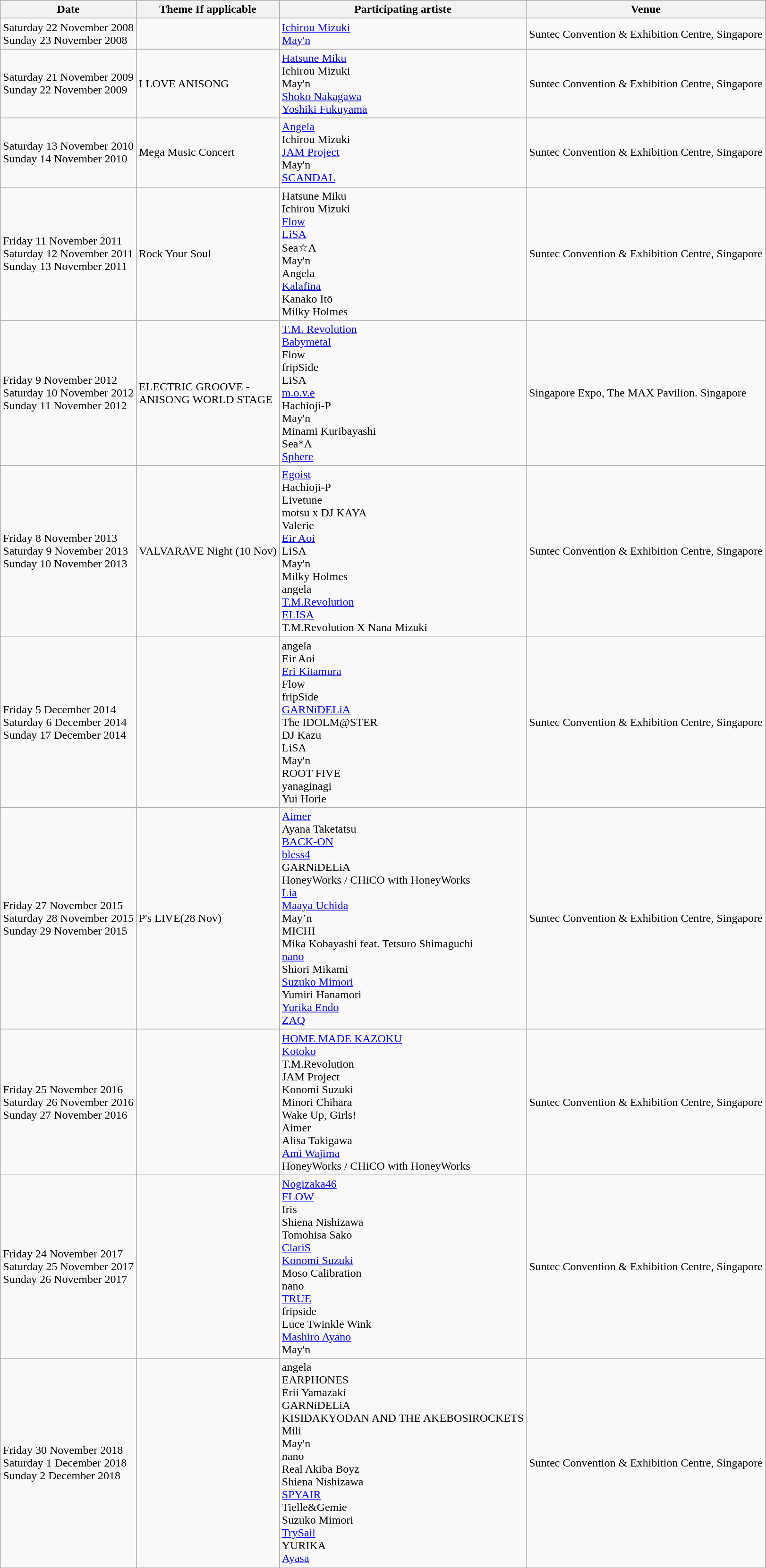<table class="wikitable">
<tr>
<th>Date</th>
<th>Theme If applicable</th>
<th>Participating artiste</th>
<th>Venue</th>
</tr>
<tr>
<td>Saturday 22 November 2008<br>Sunday 23 November 2008</td>
<td></td>
<td><a href='#'>Ichirou Mizuki</a><br><a href='#'>May'n</a></td>
<td>Suntec Convention & Exhibition Centre, Singapore</td>
</tr>
<tr>
<td>Saturday 21 November 2009<br>Sunday 22 November 2009</td>
<td>I LOVE ANISONG</td>
<td><a href='#'>Hatsune Miku</a><br>Ichirou Mizuki<br>May'n<br><a href='#'>Shoko Nakagawa</a><br><a href='#'>Yoshiki Fukuyama</a></td>
<td>Suntec Convention & Exhibition Centre, Singapore</td>
</tr>
<tr>
<td>Saturday 13 November 2010<br>Sunday 14 November 2010</td>
<td>Mega Music Concert</td>
<td><a href='#'>Angela</a><br>Ichirou Mizuki<br><a href='#'>JAM Project</a><br>May'n<br><a href='#'>SCANDAL</a></td>
<td>Suntec Convention & Exhibition Centre, Singapore</td>
</tr>
<tr>
<td>Friday 11 November 2011<br>Saturday 12 November 2011<br>Sunday 13 November 2011</td>
<td>Rock Your Soul</td>
<td>Hatsune Miku<br>Ichirou Mizuki<br><a href='#'>Flow</a><br><a href='#'>LiSA</a><br>Sea☆A<br>May'n<br>Angela<br><a href='#'>Kalafina</a><br>Kanako Itō<br>Milky Holmes</td>
<td>Suntec Convention & Exhibition Centre, Singapore</td>
</tr>
<tr>
<td>Friday 9 November 2012<br>Saturday 10 November 2012<br>Sunday 11 November 2012</td>
<td>ELECTRIC GROOVE -<br>ANISONG WORLD STAGE</td>
<td><a href='#'>T.M. Revolution</a><br><a href='#'>Babymetal</a><br>Flow<br>fripSide<br>LiSA<br><a href='#'>m.o.v.e</a><br>Hachioji-P<br>May'n<br>Minami Kuribayashi<br>Sea*A<br><a href='#'>Sphere</a></td>
<td>Singapore Expo, The MAX Pavilion. Singapore</td>
</tr>
<tr>
<td>Friday 8 November 2013<br>Saturday 9 November 2013<br>Sunday 10 November 2013</td>
<td>VALVARAVE Night (10 Nov)</td>
<td><a href='#'>Egoist</a><br>Hachioji-P<br>Livetune<br>motsu x DJ KAYA<br>Valerie<br><a href='#'>Eir Aoi</a><br>LiSA<br>May'n<br>Milky Holmes<br>angela<br><a href='#'>T.M.Revolution</a><br><a href='#'>ELISA</a><br>T.M.Revolution X Nana Mizuki</td>
<td>Suntec Convention & Exhibition Centre, Singapore</td>
</tr>
<tr>
<td>Friday 5 December 2014<br>Saturday 6 December 2014<br>Sunday 17 December 2014</td>
<td></td>
<td>angela<br>Eir Aoi<br><a href='#'>Eri Kitamura</a><br>Flow<br>fripSide<br><a href='#'>GARNiDELiA</a><br>The IDOLM@STER<br>DJ Kazu<br>LiSA<br>May'n<br>ROOT FIVE<br>yanaginagi<br>Yui Horie</td>
<td>Suntec Convention & Exhibition Centre, Singapore</td>
</tr>
<tr>
<td>Friday 27 November 2015<br>Saturday 28 November 2015<br>Sunday 29 November 2015</td>
<td>P's LIVE(28 Nov)</td>
<td><a href='#'>Aimer</a><br>Ayana Taketatsu<br><a href='#'>BACK-ON</a><br><a href='#'>bless4</a><br>GARNiDELiA<br>HoneyWorks / CHiCO with HoneyWorks<br><a href='#'>Lia</a><br><a href='#'>Maaya Uchida</a><br>May’n<br>MICHI<br>Mika Kobayashi feat. Tetsuro Shimaguchi<br><a href='#'>nano</a><br>Shiori Mikami<br><a href='#'>Suzuko Mimori</a><br>Yumiri Hanamori<br><a href='#'>Yurika Endo</a><br><a href='#'>ZAQ</a></td>
<td>Suntec Convention & Exhibition Centre, Singapore</td>
</tr>
<tr>
<td>Friday 25 November 2016<br>Saturday 26 November 2016<br>Sunday 27 November 2016</td>
<td></td>
<td><a href='#'>HOME MADE KAZOKU</a><br><a href='#'>Kotoko</a><br>T.M.Revolution<br>JAM Project<br>Konomi Suzuki<br>Minori Chihara<br>Wake Up, Girls!<br>Aimer<br>Alisa Takigawa<br><a href='#'>Ami Wajima</a><br>HoneyWorks / CHiCO with HoneyWorks</td>
<td>Suntec Convention & Exhibition Centre, Singapore</td>
</tr>
<tr>
<td>Friday 24 November 2017<br>Saturday 25 November 2017<br>Sunday 26 November 2017</td>
<td></td>
<td><a href='#'>Nogizaka46</a><br><a href='#'>FLOW</a><br>Iris<br>Shiena Nishizawa<br>Tomohisa Sako<br><a href='#'>ClariS</a><br><a href='#'>Konomi Suzuki</a><br>Moso Calibration<br>nano<br><a href='#'>TRUE</a><br>fripside<br>Luce Twinkle Wink<br><a href='#'>Mashiro Ayano</a><br>May'n</td>
<td>Suntec Convention & Exhibition Centre, Singapore</td>
</tr>
<tr>
<td>Friday 30 November 2018<br>Saturday 1 December 2018<br>Sunday 2 December 2018</td>
<td></td>
<td>angela<br>EARPHONES<br>Erii Yamazaki<br>GARNiDELiA<br>KISIDAKYODAN AND THE AKEBOSIROCKETS<br>Mili<br>May'n<br>nano<br>Real Akiba Boyz<br>Shiena Nishizawa<br><a href='#'>SPYAIR</a><br>Tielle&Gemie<br>Suzuko Mimori<br><a href='#'>TrySail</a><br>YURIKA<br><a href='#'>Ayasa</a></td>
<td>Suntec Convention & Exhibition Centre, Singapore</td>
</tr>
</table>
